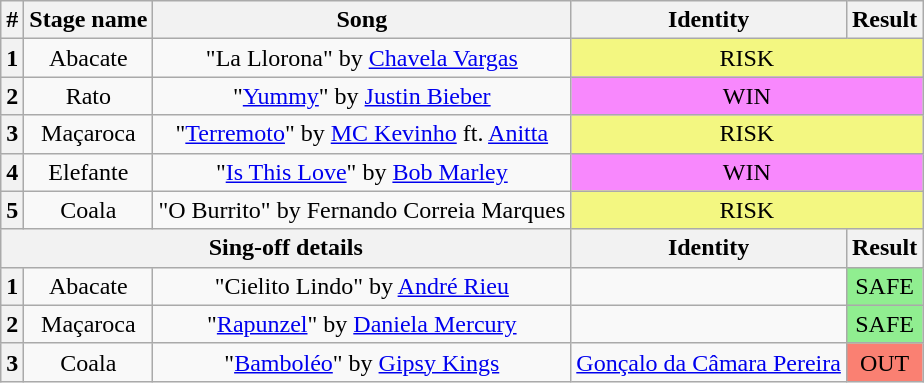<table class="wikitable plainrowheaders" style="text-align: center;">
<tr>
<th>#</th>
<th>Stage name</th>
<th>Song</th>
<th>Identity</th>
<th>Result</th>
</tr>
<tr>
<th>1</th>
<td>Abacate</td>
<td>"La Llorona" by <a href='#'>Chavela Vargas</a></td>
<td colspan=2 bgcolor="F3F781">RISK</td>
</tr>
<tr>
<th>2</th>
<td>Rato</td>
<td>"<a href='#'>Yummy</a>" by <a href='#'>Justin Bieber</a></td>
<td colspan=2 bgcolor="#F888FD">WIN</td>
</tr>
<tr>
<th>3</th>
<td>Maçaroca</td>
<td>"<a href='#'>Terremoto</a>" by <a href='#'>MC Kevinho</a> ft. <a href='#'>Anitta</a></td>
<td colspan=2 bgcolor="F3F781">RISK</td>
</tr>
<tr>
<th>4</th>
<td>Elefante</td>
<td>"<a href='#'>Is This Love</a>" by <a href='#'>Bob Marley</a></td>
<td colspan=2 bgcolor="#F888FD">WIN</td>
</tr>
<tr>
<th>5</th>
<td>Coala</td>
<td>"O Burrito" by Fernando Correia Marques</td>
<td colspan=2 bgcolor="F3F781">RISK</td>
</tr>
<tr>
<th colspan="3">Sing-off details</th>
<th>Identity</th>
<th>Result</th>
</tr>
<tr>
<th>1</th>
<td>Abacate</td>
<td>"Cielito Lindo" by <a href='#'>André Rieu</a></td>
<td></td>
<td bgcolor=lightgreen>SAFE</td>
</tr>
<tr>
<th>2</th>
<td>Maçaroca</td>
<td>"<a href='#'>Rapunzel</a>" by <a href='#'>Daniela Mercury</a></td>
<td></td>
<td bgcolor=lightgreen>SAFE</td>
</tr>
<tr>
<th>3</th>
<td>Coala</td>
<td>"<a href='#'>Bamboléo</a>" by <a href='#'>Gipsy Kings</a></td>
<td><a href='#'>Gonçalo da Câmara Pereira</a></td>
<td bgcolor="salmon">OUT</td>
</tr>
</table>
